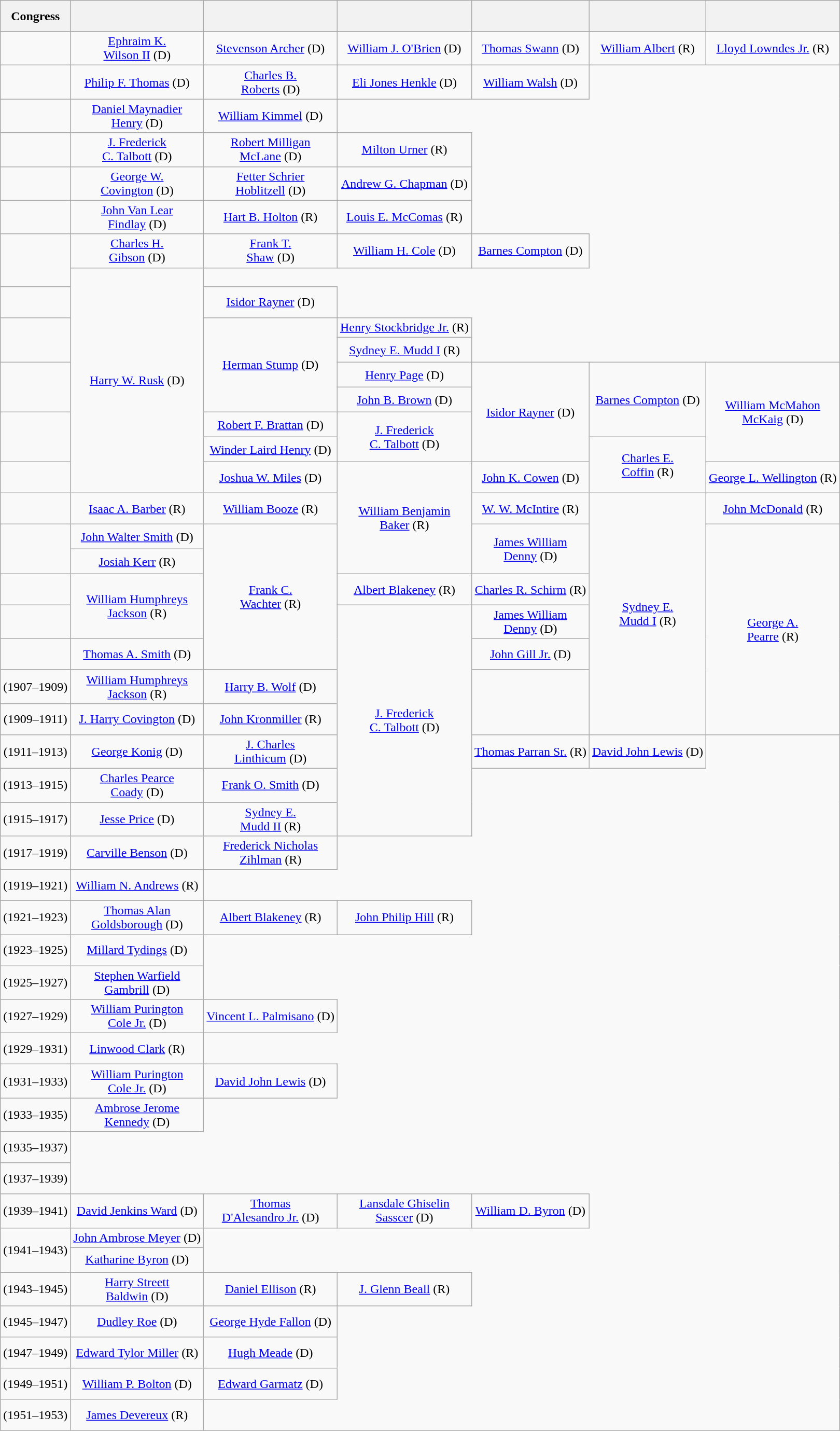<table class="wikitable sticky-header" style="text-align:center">
<tr style="height:2.5em">
<th>Congress</th>
<th></th>
<th></th>
<th></th>
<th></th>
<th></th>
<th></th>
</tr>
<tr style="height:2.5em">
<td><strong></strong> </td>
<td><a href='#'>Ephraim K.<br>Wilson II</a> (D)</td>
<td><a href='#'>Stevenson Archer</a> (D)</td>
<td><a href='#'>William J. O'Brien</a> (D)</td>
<td><a href='#'>Thomas Swann</a> (D)</td>
<td><a href='#'>William Albert</a> (R)</td>
<td><a href='#'>Lloyd Lowndes Jr.</a> (R)</td>
</tr>
<tr style="height:2.5em">
<td><strong></strong> </td>
<td><a href='#'>Philip F. Thomas</a> (D)</td>
<td><a href='#'>Charles B.<br>Roberts</a> (D)</td>
<td><a href='#'>Eli Jones Henkle</a> (D)</td>
<td><a href='#'>William Walsh</a> (D)</td>
</tr>
<tr style="height:2.5em">
<td><strong></strong> </td>
<td><a href='#'>Daniel Maynadier<br>Henry</a> (D)</td>
<td><a href='#'>William Kimmel</a> (D)</td>
</tr>
<tr style="height:2.5em">
<td><strong></strong> </td>
<td><a href='#'>J. Frederick<br>C. Talbott</a> (D)</td>
<td><a href='#'>Robert Milligan<br>McLane</a> (D)</td>
<td><a href='#'>Milton Urner</a> (R)</td>
</tr>
<tr style="height:2.5em">
<td><strong></strong> </td>
<td><a href='#'>George W.<br>Covington</a> (D)</td>
<td><a href='#'>Fetter Schrier<br>Hoblitzell</a> (D)</td>
<td><a href='#'>Andrew G. Chapman</a> (D)</td>
</tr>
<tr style="height:2.5em">
<td><strong></strong> </td>
<td><a href='#'>John Van Lear<br>Findlay</a> (D)</td>
<td><a href='#'>Hart B. Holton</a> (R)</td>
<td><a href='#'>Louis E. McComas</a> (R)</td>
</tr>
<tr style="height:2em">
<td rowspan=2><strong></strong> </td>
<td><a href='#'>Charles H.<br>Gibson</a> (D)</td>
<td><a href='#'>Frank T.<br>Shaw</a> (D)</td>
<td><a href='#'>William H. Cole</a> (D)</td>
<td><a href='#'>Barnes Compton</a> (D)</td>
</tr>
<tr style="height:1.5em">
<td rowspan="9" ><a href='#'>Harry W. Rusk</a> (D)</td>
</tr>
<tr style="height:2.5em">
<td><strong></strong> </td>
<td><a href='#'>Isidor Rayner</a> (D)</td>
</tr>
<tr style="height:1.5em">
<td rowspan=2><strong></strong> </td>
<td rowspan="4" ><a href='#'>Herman Stump</a> (D)</td>
<td><a href='#'>Henry Stockbridge Jr.</a> (R)</td>
</tr>
<tr style="height:2em">
<td><a href='#'>Sydney E. Mudd I</a> (R)</td>
</tr>
<tr style="height:2em">
<td rowspan="2"><strong></strong> </td>
<td><a href='#'>Henry Page</a> (D)</td>
<td rowspan="4" ><a href='#'>Isidor Rayner</a> (D)</td>
<td rowspan="3" ><a href='#'>Barnes Compton</a> (D)</td>
<td rowspan="4" ><a href='#'>William McMahon<br>McKaig</a> (D)</td>
</tr>
<tr style="height:2em">
<td><a href='#'>John B. Brown</a> (D)</td>
</tr>
<tr style="height:2em">
<td rowspan="2"><strong></strong> </td>
<td><a href='#'>Robert F. Brattan</a> (D)</td>
<td rowspan="2" ><a href='#'>J. Frederick<br>C. Talbott</a> (D)</td>
</tr>
<tr style="height:2em">
<td><a href='#'>Winder Laird Henry</a> (D)</td>
<td rowspan="2" ><a href='#'>Charles E.<br>Coffin</a> (R)</td>
</tr>
<tr style="height:2.5em">
<td><strong></strong> </td>
<td><a href='#'>Joshua W. Miles</a> (D)</td>
<td rowspan="4" ><a href='#'>William Benjamin<br>Baker</a> (R)</td>
<td><a href='#'>John K. Cowen</a> (D)</td>
<td><a href='#'>George L. Wellington</a> (R)</td>
</tr>
<tr style="height:2.5em">
<td><strong></strong> </td>
<td><a href='#'>Isaac A. Barber</a> (R)</td>
<td><a href='#'>William Booze</a> (R)</td>
<td><a href='#'>W. W. McIntire</a> (R)</td>
<td rowspan="8" ><a href='#'>Sydney E.<br>Mudd I</a> (R)</td>
<td><a href='#'>John McDonald</a> (R)</td>
</tr>
<tr style="height:2em">
<td rowspan="2"><strong></strong> </td>
<td><a href='#'>John Walter Smith</a> (D)</td>
<td rowspan="5" ><a href='#'>Frank C.<br>Wachter</a> (R)</td>
<td rowspan="2" ><a href='#'>James William<br>Denny</a> (D)</td>
<td rowspan="7" ><a href='#'>George A.<br>Pearre</a> (R)</td>
</tr>
<tr style="height:2em">
<td><a href='#'>Josiah Kerr</a> (R)</td>
</tr>
<tr style="height:2.5em">
<td><strong></strong> </td>
<td rowspan="2" ><a href='#'>William Humphreys<br>Jackson</a> (R)</td>
<td><a href='#'>Albert Blakeney</a> (R)</td>
<td><a href='#'>Charles R. Schirm</a> (R)</td>
</tr>
<tr style="height:2.5em">
<td><strong></strong> </td>
<td rowspan="7" ><a href='#'>J. Frederick<br>C. Talbott</a> (D)</td>
<td><a href='#'>James William<br>Denny</a> (D)</td>
</tr>
<tr style="height:2.5em">
<td><strong></strong> </td>
<td><a href='#'>Thomas A. Smith</a> (D)</td>
<td><a href='#'>John Gill Jr.</a> (D)</td>
</tr>
<tr style="height:2.5em">
<td><strong></strong> (1907–1909)</td>
<td><a href='#'>William Humphreys<br>Jackson</a> (R)</td>
<td><a href='#'>Harry B. Wolf</a> (D)</td>
</tr>
<tr style="height:2.5em">
<td><strong></strong> (1909–1911)</td>
<td><a href='#'>J. Harry Covington</a> (D)</td>
<td><a href='#'>John Kronmiller</a> (R)</td>
</tr>
<tr style="height:2em">
<td><strong></strong> (1911–1913)</td>
<td><a href='#'>George Konig</a> (D)</td>
<td><a href='#'>J. Charles<br>Linthicum</a> (D)</td>
<td><a href='#'>Thomas Parran Sr.</a> (R)</td>
<td><a href='#'>David John Lewis</a> (D)</td>
</tr>
<tr style="height:2.5em">
<td><strong></strong> (1913–1915)</td>
<td><a href='#'>Charles Pearce<br>Coady</a> (D)</td>
<td><a href='#'>Frank O. Smith</a> (D)</td>
</tr>
<tr style="height:2.5em">
<td><strong></strong> (1915–1917)</td>
<td><a href='#'>Jesse Price</a> (D)</td>
<td><a href='#'>Sydney E.<br>Mudd II</a> (R)</td>
</tr>
<tr style="height:2.5em">
<td><strong></strong> (1917–1919)</td>
<td><a href='#'>Carville Benson</a> (D)</td>
<td><a href='#'>Frederick Nicholas<br>Zihlman</a> (R)</td>
</tr>
<tr style="height:2.5em">
<td><strong></strong> (1919–1921)</td>
<td><a href='#'>William N. Andrews</a> (R)</td>
</tr>
<tr style="height:2.5em">
<td><strong></strong> (1921–1923)</td>
<td><a href='#'>Thomas Alan<br>Goldsborough</a> (D)</td>
<td><a href='#'>Albert Blakeney</a> (R)</td>
<td><a href='#'>John Philip Hill</a> (R)</td>
</tr>
<tr style="height:2.5em">
<td><strong></strong> (1923–1925)</td>
<td><a href='#'>Millard Tydings</a> (D)</td>
</tr>
<tr style="height:2.5em">
<td><strong></strong> (1925–1927)</td>
<td><a href='#'>Stephen Warfield<br>Gambrill</a> (D)</td>
</tr>
<tr style="height:2.5em">
<td><strong></strong> (1927–1929)</td>
<td><a href='#'>William Purington<br>Cole Jr.</a> (D)</td>
<td><a href='#'>Vincent L. Palmisano</a> (D)</td>
</tr>
<tr style="height:2.5em">
<td><strong></strong> (1929–1931)</td>
<td><a href='#'>Linwood Clark</a> (R)</td>
</tr>
<tr style="height:2.5em">
<td><strong></strong> (1931–1933)</td>
<td><a href='#'>William Purington<br>Cole Jr.</a> (D)</td>
<td><a href='#'>David John Lewis</a> (D)</td>
</tr>
<tr style="height:2.5em">
<td><strong></strong> (1933–1935)</td>
<td><a href='#'>Ambrose Jerome<br>Kennedy</a> (D)</td>
</tr>
<tr style="height:2.5em">
<td><strong></strong> (1935–1937)</td>
</tr>
<tr style="height:2.5em">
<td><strong></strong> (1937–1939)</td>
</tr>
<tr style="height:2.5em">
<td><strong></strong> (1939–1941)</td>
<td><a href='#'>David Jenkins Ward</a> (D)</td>
<td><a href='#'>Thomas<br>D'Alesandro Jr.</a> (D)</td>
<td><a href='#'>Lansdale Ghiselin<br>Sasscer</a> (D)</td>
<td><a href='#'>William D. Byron</a> (D)</td>
</tr>
<tr style="height:1.5em">
<td rowspan=2><strong></strong> (1941–1943)</td>
<td><a href='#'>John Ambrose Meyer</a> (D)</td>
</tr>
<tr style="height:2em">
<td><a href='#'>Katharine Byron</a> (D)</td>
</tr>
<tr style="height:2.5em">
<td><strong></strong> (1943–1945)</td>
<td><a href='#'>Harry Streett<br>Baldwin</a> (D)</td>
<td><a href='#'>Daniel Ellison</a> (R)</td>
<td><a href='#'>J. Glenn Beall</a> (R)</td>
</tr>
<tr style="height:2.5em">
<td><strong></strong> (1945–1947)</td>
<td><a href='#'>Dudley Roe</a> (D)</td>
<td><a href='#'>George Hyde Fallon</a> (D)</td>
</tr>
<tr style="height:2.5em">
<td><strong></strong> (1947–1949)</td>
<td><a href='#'>Edward Tylor Miller</a> (R)</td>
<td><a href='#'>Hugh Meade</a> (D)</td>
</tr>
<tr style="height:2.5em">
<td><strong></strong> (1949–1951)</td>
<td><a href='#'>William P. Bolton</a> (D)</td>
<td><a href='#'>Edward Garmatz</a> (D)</td>
</tr>
<tr style="height:2.5em">
<td><strong></strong> (1951–1953)</td>
<td><a href='#'>James Devereux</a> (R)</td>
</tr>
</table>
